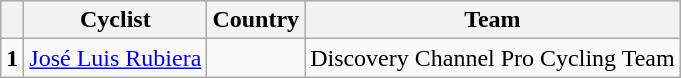<table class="wikitable">
<tr style="background:#ccccff;">
<th></th>
<th>Cyclist</th>
<th>Country</th>
<th>Team</th>
</tr>
<tr>
<td><strong>1</strong></td>
<td><a href='#'>José Luis Rubiera</a></td>
<td></td>
<td>Discovery Channel Pro Cycling Team</td>
</tr>
</table>
